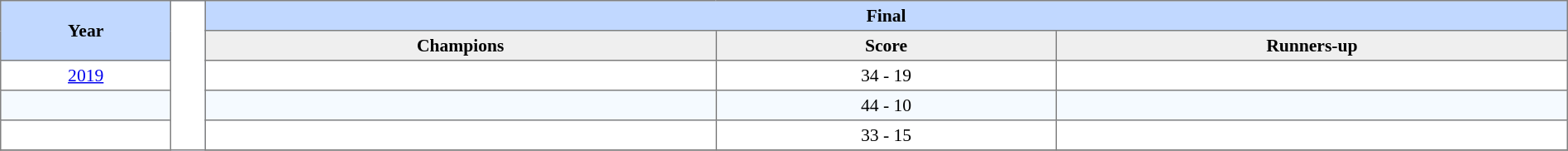<table border=1 style="border-collapse:collapse; font-size:90%;" cellpadding=3 cellspacing=0 width=100%>
<tr bgcolor=#C1D8FF>
<th rowspan=2 width=5%>Year</th>
<th width=1% rowspan=8 bgcolor=ffffff></th>
<th colspan=3>Final</th>
</tr>
<tr bgcolor=#EFEFEF>
<th width=15%>Champions</th>
<th width=10%>Score</th>
<th width=15%>Runners-up</th>
</tr>
<tr align=center>
<td><a href='#'>2019</a></td>
<td><strong></strong></td>
<td>34 - 19</td>
<td></td>
</tr>
<tr align=center bgcolor=#F5FAFF>
<td></td>
<td><strong></strong></td>
<td>44 - 10</td>
<td></td>
</tr>
<tr align=center>
<td></td>
<td><strong></strong></td>
<td>33 - 15</td>
<td></td>
</tr>
<tr align=center bgcolor=#F5FAFF>
</tr>
</table>
